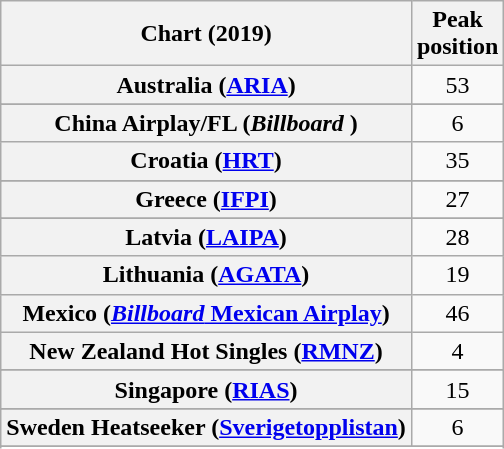<table class="wikitable sortable plainrowheaders" style="text-align:center">
<tr>
<th scope="col">Chart (2019)</th>
<th scope="col">Peak<br>position</th>
</tr>
<tr>
<th scope="row">Australia (<a href='#'>ARIA</a>)</th>
<td>53</td>
</tr>
<tr>
</tr>
<tr>
</tr>
<tr>
</tr>
<tr>
</tr>
<tr>
<th scope="row">China Airplay/FL (<em>Billboard </em>)</th>
<td>6</td>
</tr>
<tr>
<th scope="row">Croatia (<a href='#'>HRT</a>)</th>
<td>35</td>
</tr>
<tr>
</tr>
<tr>
<th scope="row">Greece (<a href='#'>IFPI</a>)</th>
<td>27</td>
</tr>
<tr>
</tr>
<tr>
</tr>
<tr>
<th scope="row">Latvia (<a href='#'>LAIPA</a>)</th>
<td>28</td>
</tr>
<tr>
<th scope="row">Lithuania (<a href='#'>AGATA</a>)</th>
<td>19</td>
</tr>
<tr>
<th scope="row">Mexico (<a href='#'><em>Billboard</em> Mexican Airplay</a>)</th>
<td>46</td>
</tr>
<tr>
<th scope="row">New Zealand Hot Singles (<a href='#'>RMNZ</a>)</th>
<td>4</td>
</tr>
<tr>
</tr>
<tr>
<th scope="row">Singapore (<a href='#'>RIAS</a>)</th>
<td>15</td>
</tr>
<tr>
</tr>
<tr>
<th scope="row">Sweden Heatseeker (<a href='#'>Sverigetopplistan</a>)</th>
<td>6</td>
</tr>
<tr>
</tr>
<tr>
</tr>
<tr>
</tr>
<tr>
</tr>
<tr>
</tr>
<tr>
</tr>
</table>
